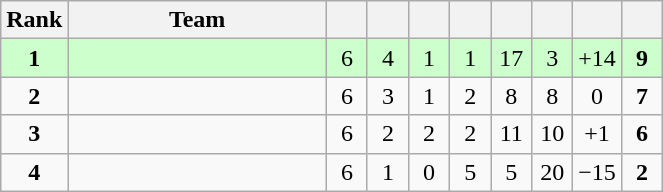<table class="wikitable" style="text-align:center">
<tr>
<th width=30>Rank</th>
<th width=165">Team</th>
<th width=20></th>
<th width=20></th>
<th width=20></th>
<th width=20></th>
<th width=20></th>
<th width=20></th>
<th width=20></th>
<th width=20></th>
</tr>
<tr style="background:#ccffcc">
<td><strong>1</strong></td>
<td style="text-align:left"></td>
<td>6</td>
<td>4</td>
<td>1</td>
<td>1</td>
<td>17</td>
<td>3</td>
<td>+14</td>
<td><strong>9</strong></td>
</tr>
<tr>
<td><strong>2</strong></td>
<td style="text-align:left"></td>
<td>6</td>
<td>3</td>
<td>1</td>
<td>2</td>
<td>8</td>
<td>8</td>
<td>0</td>
<td><strong>7</strong></td>
</tr>
<tr>
<td><strong>3</strong></td>
<td style="text-align:left"></td>
<td>6</td>
<td>2</td>
<td>2</td>
<td>2</td>
<td>11</td>
<td>10</td>
<td>+1</td>
<td><strong>6</strong></td>
</tr>
<tr>
<td><strong>4</strong></td>
<td style="text-align:left"></td>
<td>6</td>
<td>1</td>
<td>0</td>
<td>5</td>
<td>5</td>
<td>20</td>
<td>−15</td>
<td><strong>2</strong></td>
</tr>
</table>
